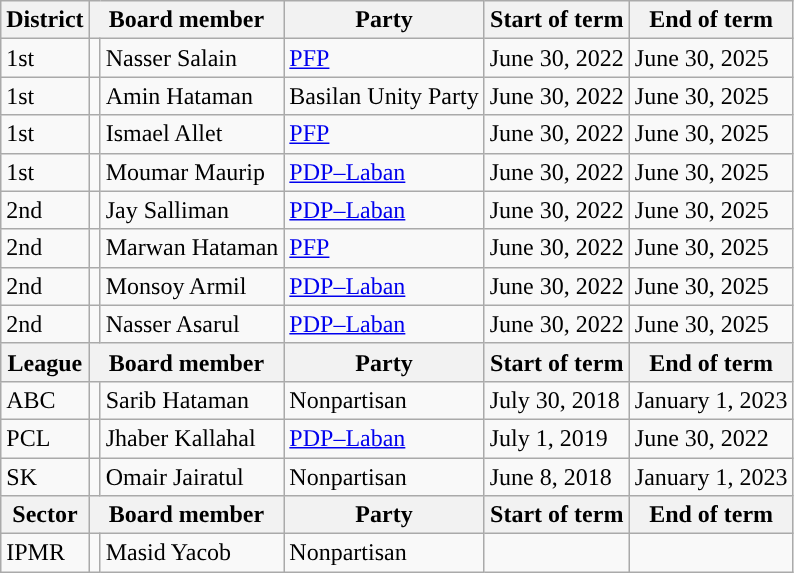<table class="wikitable">
<tr>
<th>District</th>
<th colspan="2">Board member</th>
<th>Party</th>
<th>Start of term</th>
<th>End of term</th>
</tr>
<tr>
<td>1st</td>
<td></td>
<td>Nasser Salain</td>
<td><a href='#'>PFP</a></td>
<td>June 30, 2022</td>
<td>June 30, 2025</td>
</tr>
<tr>
<td>1st</td>
<td></td>
<td>Amin Hataman</td>
<td>Basilan Unity Party</td>
<td>June 30, 2022</td>
<td>June 30, 2025</td>
</tr>
<tr>
<td>1st</td>
<td></td>
<td>Ismael Allet</td>
<td><a href='#'>PFP</a></td>
<td>June 30, 2022</td>
<td>June 30, 2025</td>
</tr>
<tr>
<td>1st</td>
<td></td>
<td>Moumar Maurip</td>
<td><a href='#'>PDP–Laban</a></td>
<td>June 30, 2022</td>
<td>June 30, 2025</td>
</tr>
<tr>
<td>2nd</td>
<td></td>
<td>Jay Salliman</td>
<td><a href='#'>PDP–Laban</a></td>
<td>June 30, 2022</td>
<td>June 30, 2025</td>
</tr>
<tr>
<td>2nd</td>
<td></td>
<td>Marwan Hataman</td>
<td><a href='#'>PFP</a></td>
<td>June 30, 2022</td>
<td>June 30, 2025</td>
</tr>
<tr>
<td>2nd</td>
<td></td>
<td>Monsoy Armil</td>
<td><a href='#'>PDP–Laban</a></td>
<td>June 30, 2022</td>
<td>June 30, 2025</td>
</tr>
<tr>
<td>2nd</td>
<td></td>
<td>Nasser Asarul</td>
<td><a href='#'>PDP–Laban</a></td>
<td>June 30, 2022</td>
<td>June 30, 2025</td>
</tr>
<tr>
<th>League</th>
<th colspan="2">Board member</th>
<th>Party</th>
<th>Start of term</th>
<th>End of term</th>
</tr>
<tr>
<td>ABC</td>
<td></td>
<td>Sarib Hataman</td>
<td>Nonpartisan</td>
<td>July 30, 2018</td>
<td>January 1, 2023</td>
</tr>
<tr>
<td>PCL</td>
<td></td>
<td>Jhaber Kallahal</td>
<td><a href='#'>PDP–Laban</a></td>
<td>July 1, 2019</td>
<td>June 30, 2022</td>
</tr>
<tr>
<td>SK</td>
<td></td>
<td>Omair Jairatul</td>
<td>Nonpartisan</td>
<td>June 8, 2018</td>
<td>January 1, 2023</td>
</tr>
<tr>
<th>Sector</th>
<th colspan="2">Board member</th>
<th>Party</th>
<th>Start of term</th>
<th>End of term</th>
</tr>
<tr>
<td>IPMR</td>
<td></td>
<td>Masid Yacob</td>
<td>Nonpartisan</td>
<td></td>
<td></td>
</tr>
</table>
